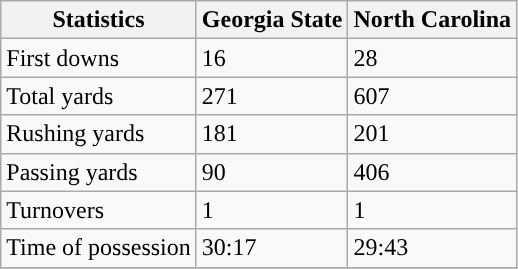<table class="wikitable">
<tr>
<th>Statistics</th>
<th>Georgia State</th>
<th>North Carolina</th>
</tr>
<tr>
<td>First downs</td>
<td>16</td>
<td>28</td>
</tr>
<tr>
<td>Total yards</td>
<td>271</td>
<td>607</td>
</tr>
<tr>
<td>Rushing yards</td>
<td>181</td>
<td>201</td>
</tr>
<tr>
<td>Passing yards</td>
<td>90</td>
<td>406</td>
</tr>
<tr>
<td>Turnovers</td>
<td>1</td>
<td>1</td>
</tr>
<tr>
<td>Time of possession</td>
<td>30:17</td>
<td>29:43</td>
</tr>
<tr>
</tr>
</table>
